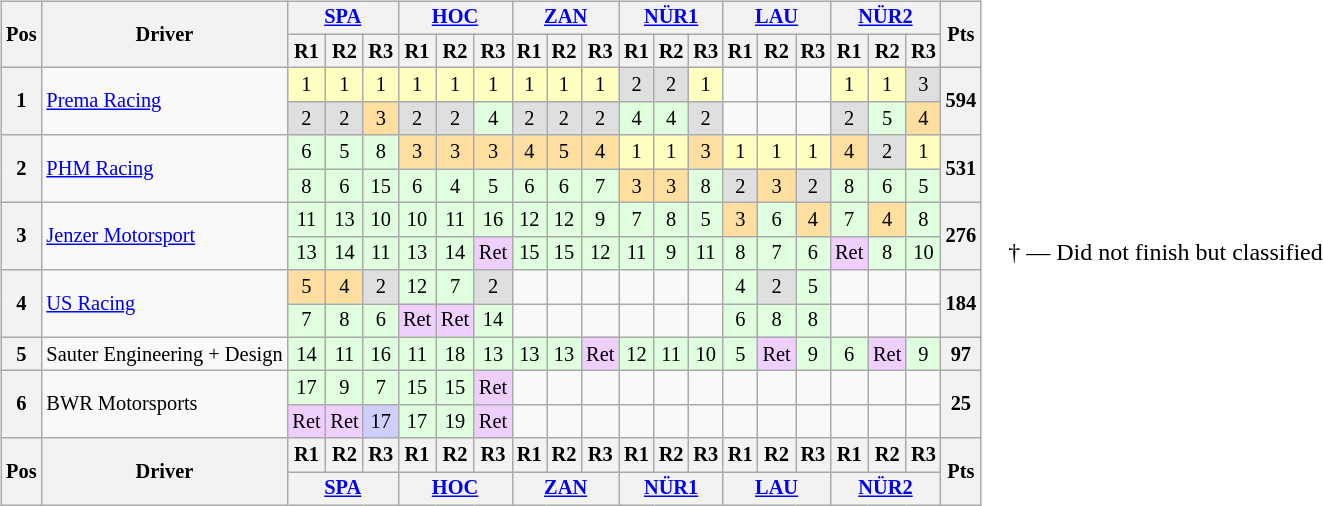<table>
<tr>
<td style="vertical-align:top"><br><table class="wikitable" style="font-size:85%; text-align:center">
<tr>
<th rowspan=2>Pos</th>
<th rowspan=2>Driver</th>
<th colspan=3><a href='#'>SPA</a><br></th>
<th colspan=3><a href='#'>HOC</a><br></th>
<th colspan=3><a href='#'>ZAN</a><br></th>
<th colspan=3><a href='#'>NÜR1</a><br></th>
<th colspan=3><a href='#'>LAU</a><br></th>
<th colspan=3><a href='#'>NÜR2</a><br></th>
<th rowspan=2>Pts</th>
</tr>
<tr>
<th>R1</th>
<th>R2</th>
<th>R3</th>
<th>R1</th>
<th>R2</th>
<th>R3</th>
<th>R1</th>
<th>R2</th>
<th>R3</th>
<th>R1</th>
<th>R2</th>
<th>R3</th>
<th>R1</th>
<th>R2</th>
<th>R3</th>
<th>R1</th>
<th>R2</th>
<th>R3</th>
</tr>
<tr>
<th rowspan=2>1</th>
<td rowspan=2 style="text-align:left"> <a href='#'>Prema Racing</a></td>
<td style="background:#FFFFBF">1</td>
<td style="background:#FFFFBF">1</td>
<td style="background:#FFFFBF">1</td>
<td style="background:#FFFFBF">1</td>
<td style="background:#FFFFBF">1</td>
<td style="background:#FFFFBF">1</td>
<td style="background:#FFFFBF">1</td>
<td style="background:#FFFFBF">1</td>
<td style="background:#FFFFBF">1</td>
<td style="background:#DFDFDF">2</td>
<td style="background:#DFDFDF">2</td>
<td style="background:#FFFFBF">1</td>
<td></td>
<td></td>
<td></td>
<td style="background:#FFFFBF">1</td>
<td style="background:#FFFFBF">1</td>
<td style="background:#DFDFDF">3</td>
<th rowspan=2>594</th>
</tr>
<tr>
<td style="background:#DFDFDF">2</td>
<td style="background:#DFDFDF">2</td>
<td style="background:#FFDF9F">3</td>
<td style="background:#DFDFDF">2</td>
<td style="background:#DFDFDF">2</td>
<td style="background:#DFFFDF">4</td>
<td style="background:#DFDFDF">2</td>
<td style="background:#DFDFDF">2</td>
<td style="background:#DFDFDF">2</td>
<td style="background:#DFFFDF">4</td>
<td style="background:#DFFFDF">4</td>
<td style="background:#DFDFDF">2</td>
<td></td>
<td></td>
<td></td>
<td style="background:#DFDFDF">2</td>
<td style="background:#DFFFDF">5</td>
<td style="background:#FFDF9F">4</td>
</tr>
<tr>
<th rowspan=2>2</th>
<td rowspan=2 style="text-align:left"> <a href='#'>PHM Racing</a></td>
<td style="background:#DFFFDF">6</td>
<td style="background:#DFFFDF">5</td>
<td style="background:#DFFFDF">8</td>
<td style="background:#FFDF9F">3</td>
<td style="background:#FFDF9F">3</td>
<td style="background:#FFDF9F">3</td>
<td style="background:#FFDF9F">4</td>
<td style="background:#FFDF9F">5</td>
<td style="background:#FFDF9F">4</td>
<td style="background:#FFFFBF">1</td>
<td style="background:#FFFFBF">1</td>
<td style="background:#FFDF9F">3</td>
<td style="background:#FFFFBF">1</td>
<td style="background:#FFFFBF">1</td>
<td style="background:#FFFFBF">1</td>
<td style="background:#FFDF9F">4</td>
<td style="background:#DFDFDF">2</td>
<td style="background:#FFFFBF">1</td>
<th rowspan=2>531</th>
</tr>
<tr>
<td style="background:#DFFFDF">8</td>
<td style="background:#DFFFDF">6</td>
<td style="background:#DFFFDF">15</td>
<td style="background:#DFFFDF">6</td>
<td style="background:#DFFFDF">4</td>
<td style="background:#DFFFDF">5</td>
<td style="background:#DFFFDF">6</td>
<td style="background:#DFFFDF">6</td>
<td style="background:#DFFFDF">7</td>
<td style="background:#FFDF9F">3</td>
<td style="background:#FFDF9F">3</td>
<td style="background:#DFFFDF">8</td>
<td style="background:#DFDFDF">2</td>
<td style="background:#FFDF9F">3</td>
<td style="background:#DFDFDF">2</td>
<td style="background:#DFFFDF">8</td>
<td style="background:#DFFFDF">6</td>
<td style="background:#DFFFDF">5</td>
</tr>
<tr>
<th rowspan=2>3</th>
<td rowspan=2 style="text-align:left"> <a href='#'>Jenzer Motorsport</a></td>
<td style="background:#DFFFDF">11</td>
<td style="background:#DFFFDF">13</td>
<td style="background:#DFFFDF">10</td>
<td style="background:#DFFFDF">10</td>
<td style="background:#DFFFDF">11</td>
<td style="background:#DFFFDF">16</td>
<td style="background:#DFFFDF">12</td>
<td style="background:#DFFFDF">12</td>
<td style="background:#DFFFDF">9</td>
<td style="background:#DFFFDF">7</td>
<td style="background:#DFFFDF">8</td>
<td style="background:#DFFFDF">5</td>
<td style="background:#FFDF9F">3</td>
<td style="background:#DFFFDF">6</td>
<td style="background:#FFDF9F">4</td>
<td style="background:#DFFFDF">7</td>
<td style="background:#FFDF9F">4</td>
<td style="background:#DFFFDF">8</td>
<th rowspan=2>276</th>
</tr>
<tr>
<td style="background:#DFFFDF">13</td>
<td style="background:#DFFFDF">14</td>
<td style="background:#DFFFDF">11</td>
<td style="background:#DFFFDF">13</td>
<td style="background:#DFFFDF">14</td>
<td style="background:#EFCFFF">Ret</td>
<td style="background:#DFFFDF">15</td>
<td style="background:#DFFFDF">15</td>
<td style="background:#DFFFDF">12</td>
<td style="background:#DFFFDF">11</td>
<td style="background:#DFFFDF">9</td>
<td style="background:#DFFFDF">11</td>
<td style="background:#DFFFDF">8</td>
<td style="background:#DFFFDF">7</td>
<td style="background:#DFFFDF">6</td>
<td style="background:#EFCFFF">Ret</td>
<td style="background:#DFFFDF">8</td>
<td style="background:#DFFFDF">10</td>
</tr>
<tr>
<th rowspan=2>4</th>
<td rowspan=2 style="text-align:left"> <a href='#'>US Racing</a></td>
<td style="background:#FFDF9F">5</td>
<td style="background:#FFDF9F">4</td>
<td style="background:#DFDFDF">2</td>
<td style="background:#DFFFDF">12</td>
<td style="background:#DFFFDF">7</td>
<td style="background:#DFDFDF">2</td>
<td></td>
<td></td>
<td></td>
<td></td>
<td></td>
<td></td>
<td style="background:#DFFFDF">4</td>
<td style="background:#DFDFDF">2</td>
<td style="background:#DFFFDF">5</td>
<td></td>
<td></td>
<td></td>
<th rowspan=2>184</th>
</tr>
<tr>
<td style="background:#DFFFDF">7</td>
<td style="background:#DFFFDF">8</td>
<td style="background:#DFFFDF">6</td>
<td style="background:#EFCFFF">Ret</td>
<td style="background:#EFCFFF">Ret</td>
<td style="background:#DFFFDF">14</td>
<td></td>
<td></td>
<td></td>
<td></td>
<td></td>
<td></td>
<td style="background:#DFFFDF">6</td>
<td style="background:#DFFFDF">8</td>
<td style="background:#DFFFDF">8</td>
<td></td>
<td></td>
<td></td>
</tr>
<tr>
<th>5</th>
<td style="text-align:left"> Sauter Engineering + Design</td>
<td style="background:#DFFFDF">14</td>
<td style="background:#DFFFDF">11</td>
<td style="background:#DFFFDF">16</td>
<td style="background:#DFFFDF">11</td>
<td style="background:#DFFFDF">18</td>
<td style="background:#DFFFDF">13</td>
<td style="background:#DFFFDF">13</td>
<td style="background:#DFFFDF">13</td>
<td style="background:#EFCFFF">Ret</td>
<td style="background:#DFFFDF">12</td>
<td style="background:#DFFFDF">11</td>
<td style="background:#DFFFDF">10</td>
<td style="background:#DFFFDF">5</td>
<td style="background:#EFCFFF">Ret</td>
<td style="background:#DFFFDF">9</td>
<td style="background:#DFFFDF">6</td>
<td style="background:#EFCFFF">Ret</td>
<td style="background:#DFFFDF">9</td>
<th>97</th>
</tr>
<tr>
<th rowspan=2>6</th>
<td rowspan=2 style="text-align:left"> BWR Motorsports</td>
<td style="background:#DFFFDF">17</td>
<td style="background:#DFFFDF">9</td>
<td style="background:#DFFFDF">7</td>
<td style="background:#DFFFDF">15</td>
<td style="background:#DFFFDF">15</td>
<td style="background:#EFCFFF">Ret</td>
<td></td>
<td></td>
<td></td>
<td></td>
<td></td>
<td></td>
<td></td>
<td></td>
<td></td>
<td></td>
<td></td>
<td></td>
<th rowspan=2>25</th>
</tr>
<tr>
<td style="background:#EFCFFF">Ret</td>
<td style="background:#EFCFFF">Ret</td>
<td style="background:#CFCFFF">17</td>
<td style="background:#DFFFDF">17</td>
<td style="background:#DFFFDF">19</td>
<td style="background:#EFCFFF">Ret</td>
<td></td>
<td></td>
<td></td>
<td></td>
<td></td>
<td></td>
<td></td>
<td></td>
<td></td>
<td></td>
<td></td>
<td></td>
</tr>
<tr>
<th rowspan=2>Pos</th>
<th rowspan=2>Driver</th>
<th>R1</th>
<th>R2</th>
<th>R3</th>
<th>R1</th>
<th>R2</th>
<th>R3</th>
<th>R1</th>
<th>R2</th>
<th>R3</th>
<th>R1</th>
<th>R2</th>
<th>R3</th>
<th>R1</th>
<th>R2</th>
<th>R3</th>
<th>R1</th>
<th>R2</th>
<th>R3</th>
<th rowspan=2>Pts</th>
</tr>
<tr>
<th colspan=3><a href='#'>SPA</a><br></th>
<th colspan=3><a href='#'>HOC</a><br></th>
<th colspan=3><a href='#'>ZAN</a><br></th>
<th colspan=3><a href='#'>NÜR1</a><br></th>
<th colspan=3><a href='#'>LAU</a><br></th>
<th colspan=3><a href='#'>NÜR2</a><br></th>
</tr>
</table>
</td>
<td><br>
<span>† — Did not finish but classified</span></td>
</tr>
</table>
